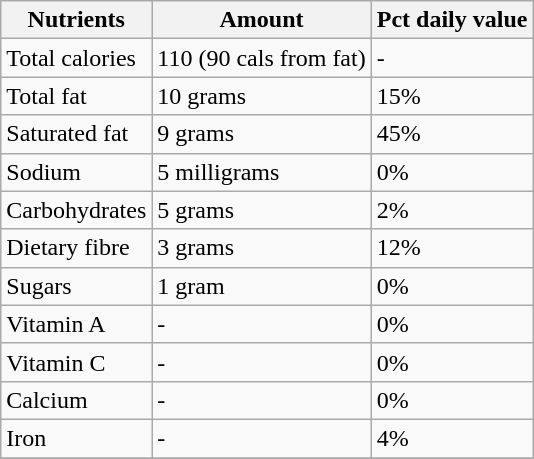<table class="wikitable">
<tr>
<th>Nutrients</th>
<th>Amount</th>
<th>Pct daily value</th>
</tr>
<tr>
<td>Total calories</td>
<td>110 (90 cals from fat)</td>
<td>-</td>
</tr>
<tr>
<td>Total fat</td>
<td>10 grams</td>
<td>15%</td>
</tr>
<tr>
<td>Saturated fat</td>
<td>9 grams</td>
<td>45%</td>
</tr>
<tr>
<td>Sodium</td>
<td>5 milligrams</td>
<td>0%</td>
</tr>
<tr>
<td>Carbohydrates</td>
<td>5 grams</td>
<td>2%</td>
</tr>
<tr>
<td>Dietary fibre</td>
<td>3 grams</td>
<td>12%</td>
</tr>
<tr>
<td>Sugars</td>
<td>1 gram</td>
<td>0%</td>
</tr>
<tr>
<td>Vitamin A</td>
<td>-</td>
<td>0%</td>
</tr>
<tr>
<td>Vitamin C</td>
<td>-</td>
<td>0%</td>
</tr>
<tr>
<td>Calcium</td>
<td>-</td>
<td>0%</td>
</tr>
<tr>
<td>Iron</td>
<td>-</td>
<td>4%</td>
</tr>
<tr>
</tr>
</table>
